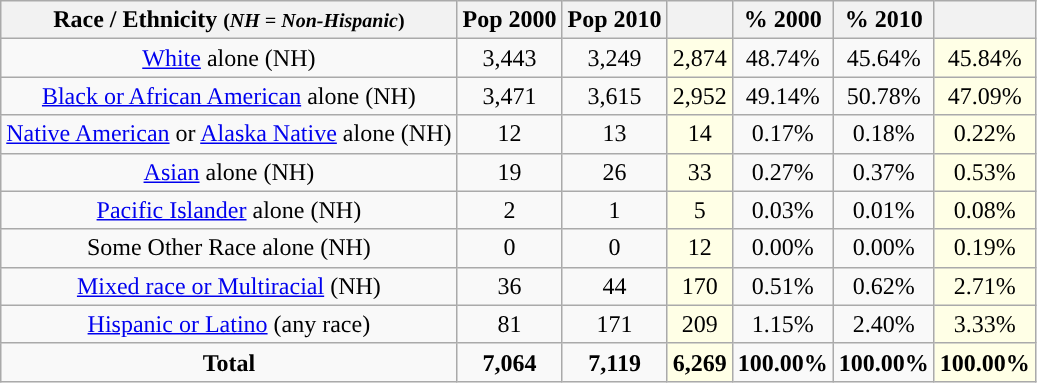<table class="wikitable" style="text-align:center;">
<tr>
<th>Race / Ethnicity <small>(<em>NH = Non-Hispanic</em>)</small></th>
<th>Pop 2000</th>
<th>Pop 2010</th>
<th></th>
<th>% 2000</th>
<th>% 2010</th>
<th></th>
</tr>
<tr>
<td><a href='#'>White</a> alone (NH)</td>
<td>3,443</td>
<td>3,249</td>
<td style='background: #ffffe6;'>2,874</td>
<td>48.74%</td>
<td>45.64%</td>
<td style='background: #ffffe6;'>45.84%</td>
</tr>
<tr>
<td><a href='#'>Black or African American</a> alone (NH)</td>
<td>3,471</td>
<td>3,615</td>
<td style='background: #ffffe6;'>2,952</td>
<td>49.14%</td>
<td>50.78%</td>
<td style='background: #ffffe6;'>47.09%</td>
</tr>
<tr>
<td><a href='#'>Native American</a> or <a href='#'>Alaska Native</a> alone (NH)</td>
<td>12</td>
<td>13</td>
<td style='background: #ffffe6;'>14</td>
<td>0.17%</td>
<td>0.18%</td>
<td style='background: #ffffe6;'>0.22%</td>
</tr>
<tr>
<td><a href='#'>Asian</a> alone (NH)</td>
<td>19</td>
<td>26</td>
<td style='background: #ffffe6;'>33</td>
<td>0.27%</td>
<td>0.37%</td>
<td style='background: #ffffe6;'>0.53%</td>
</tr>
<tr>
<td><a href='#'>Pacific Islander</a> alone (NH)</td>
<td>2</td>
<td>1</td>
<td style='background: #ffffe6;'>5</td>
<td>0.03%</td>
<td>0.01%</td>
<td style='background: #ffffe6;'>0.08%</td>
</tr>
<tr>
<td>Some Other Race alone (NH)</td>
<td>0</td>
<td>0</td>
<td style='background: #ffffe6;'>12</td>
<td>0.00%</td>
<td>0.00%</td>
<td style='background: #ffffe6;'>0.19%</td>
</tr>
<tr>
<td><a href='#'>Mixed race or Multiracial</a> (NH)</td>
<td>36</td>
<td>44</td>
<td style='background: #ffffe6;'>170</td>
<td>0.51%</td>
<td>0.62%</td>
<td style='background: #ffffe6;'>2.71%</td>
</tr>
<tr>
<td><a href='#'>Hispanic or Latino</a> (any race)</td>
<td>81</td>
<td>171</td>
<td style='background: #ffffe6;'>209</td>
<td>1.15%</td>
<td>2.40%</td>
<td style='background: #ffffe6;'>3.33%</td>
</tr>
<tr>
<td><strong>Total</strong></td>
<td><strong>7,064</strong></td>
<td><strong>7,119</strong></td>
<td style='background: #ffffe6;'><strong>6,269</strong></td>
<td><strong>100.00%</strong></td>
<td><strong>100.00%</strong></td>
<td style='background: #ffffe6;'><strong>100.00%</strong></td>
</tr>
</table>
